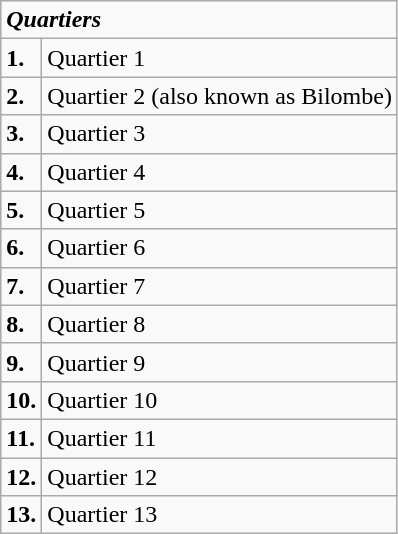<table class="wikitable">
<tr>
<td colspan="2"><strong><em>Quartiers</em></strong></td>
</tr>
<tr>
<td><strong>1.</strong></td>
<td>Quartier 1</td>
</tr>
<tr>
<td><strong>2.</strong></td>
<td>Quartier 2 (also known as Bilombe)</td>
</tr>
<tr>
<td><strong>3.</strong></td>
<td>Quartier 3</td>
</tr>
<tr>
<td><strong>4.</strong></td>
<td>Quartier 4</td>
</tr>
<tr>
<td><strong>5.</strong></td>
<td>Quartier 5</td>
</tr>
<tr>
<td><strong>6.</strong></td>
<td>Quartier 6</td>
</tr>
<tr>
<td><strong>7.</strong></td>
<td>Quartier 7</td>
</tr>
<tr>
<td><strong>8.</strong></td>
<td>Quartier 8</td>
</tr>
<tr>
<td><strong>9.</strong></td>
<td>Quartier 9</td>
</tr>
<tr>
<td><strong>10.</strong></td>
<td>Quartier 10</td>
</tr>
<tr>
<td><strong>11.</strong></td>
<td>Quartier 11</td>
</tr>
<tr>
<td><strong>12.</strong></td>
<td>Quartier 12</td>
</tr>
<tr>
<td><strong>13.</strong></td>
<td>Quartier 13</td>
</tr>
</table>
